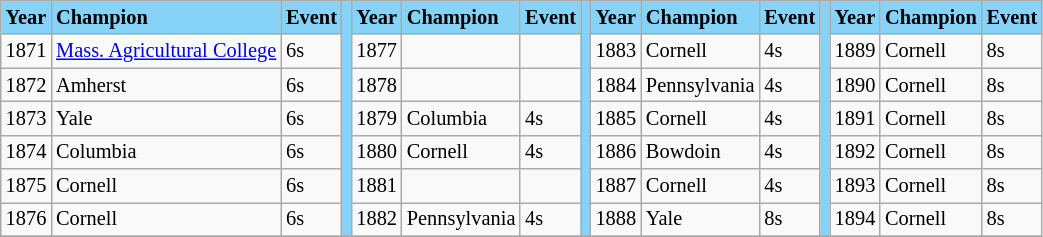<table class="wikitable" style="font-size:85%;">
<tr ! style="background-color: #87D3F8;">
<td><strong>Year</strong></td>
<td><strong>Champion</strong></td>
<td><strong>Event</strong></td>
<td rowspan=7></td>
<td><strong>Year</strong></td>
<td><strong>Champion</strong></td>
<td><strong>Event</strong></td>
<td rowspan=7></td>
<td><strong>Year</strong></td>
<td><strong>Champion</strong></td>
<td><strong>Event</strong></td>
<td rowspan=7></td>
<td><strong>Year</strong></td>
<td><strong>Champion</strong></td>
<td><strong>Event</strong></td>
</tr>
<tr --->
<td>1871</td>
<td><a href='#'>Mass. Agricultural College</a></td>
<td>6s</td>
<td>1877</td>
<td></td>
<td></td>
<td>1883</td>
<td>Cornell</td>
<td>4s</td>
<td>1889</td>
<td>Cornell</td>
<td>8s</td>
</tr>
<tr --->
<td>1872</td>
<td>Amherst</td>
<td>6s</td>
<td>1878</td>
<td></td>
<td></td>
<td>1884</td>
<td>Pennsylvania</td>
<td>4s</td>
<td>1890</td>
<td>Cornell</td>
<td>8s</td>
</tr>
<tr --->
<td>1873</td>
<td>Yale</td>
<td>6s</td>
<td>1879</td>
<td>Columbia</td>
<td>4s</td>
<td>1885</td>
<td>Cornell</td>
<td>4s</td>
<td>1891</td>
<td>Cornell</td>
<td>8s</td>
</tr>
<tr --->
<td>1874</td>
<td>Columbia</td>
<td>6s</td>
<td>1880</td>
<td>Cornell</td>
<td>4s</td>
<td>1886</td>
<td>Bowdoin</td>
<td>4s</td>
<td>1892</td>
<td>Cornell</td>
<td>8s</td>
</tr>
<tr --->
<td>1875</td>
<td>Cornell</td>
<td>6s</td>
<td>1881</td>
<td></td>
<td></td>
<td>1887</td>
<td>Cornell</td>
<td>4s</td>
<td>1893</td>
<td>Cornell</td>
<td>8s</td>
</tr>
<tr --->
<td>1876</td>
<td>Cornell</td>
<td>6s</td>
<td>1882</td>
<td>Pennsylvania</td>
<td>4s</td>
<td>1888</td>
<td>Yale</td>
<td>8s</td>
<td>1894</td>
<td>Cornell</td>
<td>8s</td>
</tr>
<tr --->
</tr>
</table>
